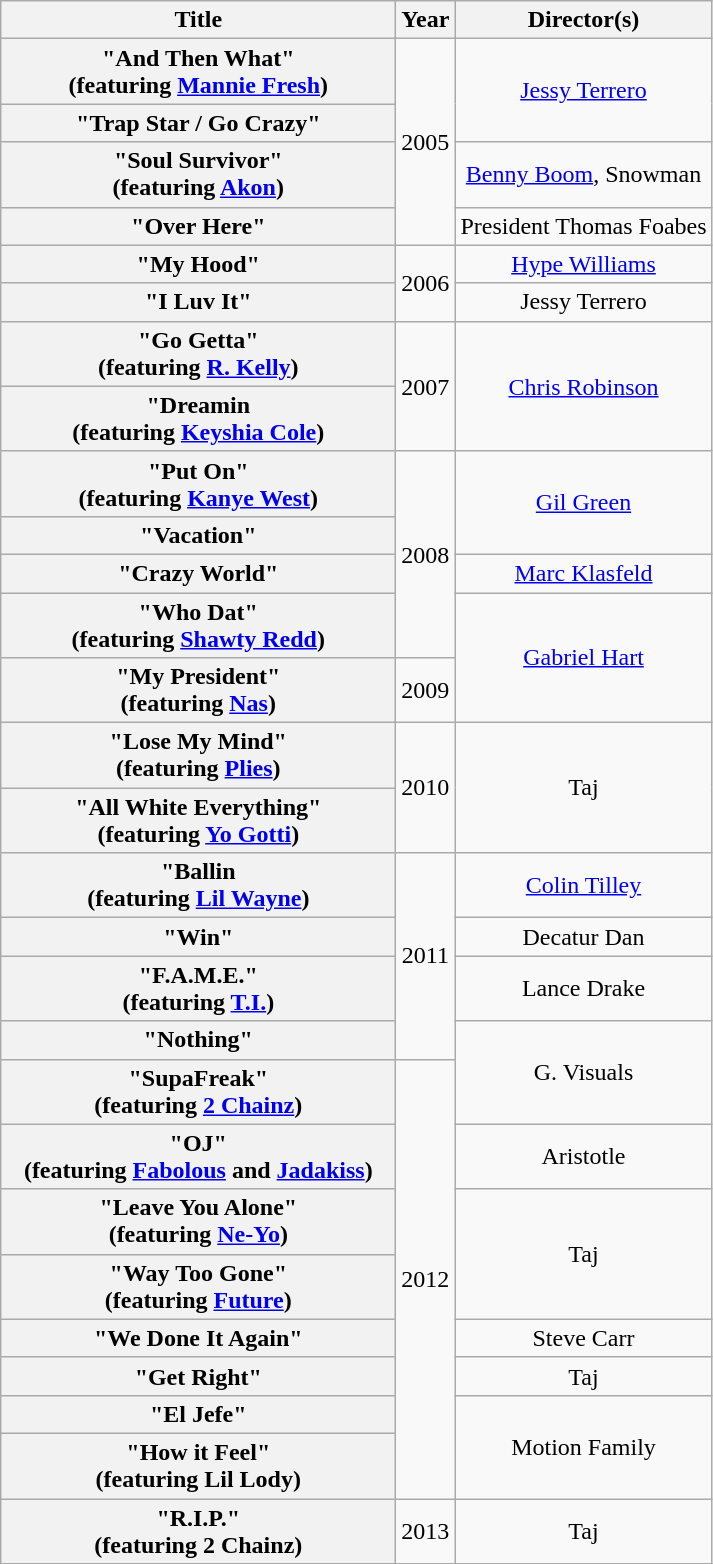<table class="wikitable plainrowheaders" style="text-align:center;">
<tr>
<th scope="col" style="width:16em;">Title</th>
<th scope="col">Year</th>
<th scope="col">Director(s)</th>
</tr>
<tr>
<th scope="row">"And Then What"<br><span>(featuring <a href='#'>Mannie Fresh</a>)</span></th>
<td rowspan="4">2005</td>
<td rowspan="2"><a href='#'>Jessy Terrero</a></td>
</tr>
<tr>
<th scope="row">"Trap Star / Go Crazy"</th>
</tr>
<tr>
<th scope="row">"Soul Survivor"<br><span>(featuring <a href='#'>Akon</a>)</span></th>
<td><a href='#'>Benny Boom</a>, Snowman</td>
</tr>
<tr>
<th scope="row">"Over Here"</th>
<td>President Thomas Foabes</td>
</tr>
<tr>
<th scope="row">"My Hood"</th>
<td rowspan="2">2006</td>
<td><a href='#'>Hype Williams</a></td>
</tr>
<tr>
<th scope="row">"I Luv It"</th>
<td>Jessy Terrero</td>
</tr>
<tr>
<th scope="row">"Go Getta"<br><span>(featuring <a href='#'>R. Kelly</a>)</span></th>
<td rowspan="2">2007</td>
<td rowspan="2"><a href='#'>Chris Robinson</a></td>
</tr>
<tr>
<th scope="row">"Dreamin<br><span>(featuring <a href='#'>Keyshia Cole</a>)</span></th>
</tr>
<tr>
<th scope="row">"Put On"<br><span>(featuring <a href='#'>Kanye West</a>)</span></th>
<td rowspan="4">2008</td>
<td rowspan="2"><a href='#'>Gil Green</a></td>
</tr>
<tr>
<th scope="row">"Vacation"</th>
</tr>
<tr>
<th scope="row">"Crazy World"</th>
<td><a href='#'>Marc Klasfeld</a></td>
</tr>
<tr>
<th scope="row">"Who Dat"<br><span>(featuring <a href='#'>Shawty Redd</a>)</span></th>
<td rowspan="2"><a href='#'>Gabriel Hart</a></td>
</tr>
<tr>
<th scope="row">"My President"<br><span>(featuring <a href='#'>Nas</a>)</span></th>
<td>2009</td>
</tr>
<tr>
<th scope="row">"Lose My Mind"<br><span>(featuring <a href='#'>Plies</a>)</span></th>
<td rowspan="2">2010</td>
<td rowspan="2">Taj</td>
</tr>
<tr>
<th scope="row">"All White Everything"<br><span>(featuring <a href='#'>Yo Gotti</a>)</span></th>
</tr>
<tr>
<th scope="row">"Ballin<br><span>(featuring <a href='#'>Lil Wayne</a>)</span></th>
<td rowspan="4">2011</td>
<td><a href='#'>Colin Tilley</a></td>
</tr>
<tr>
<th scope="row">"Win"</th>
<td>Decatur Dan</td>
</tr>
<tr>
<th scope="row">"F.A.M.E."<br><span>(featuring <a href='#'>T.I.</a>)</span></th>
<td>Lance Drake</td>
</tr>
<tr>
<th scope="row">"Nothing"</th>
<td rowspan="2">G. Visuals</td>
</tr>
<tr>
<th scope="row">"SupaFreak"<br><span>(featuring <a href='#'>2 Chainz</a>)</span></th>
<td rowspan="8">2012</td>
</tr>
<tr>
<th scope="row">"OJ"<br><span>(featuring <a href='#'>Fabolous</a> and <a href='#'>Jadakiss</a>)</span></th>
<td>Aristotle</td>
</tr>
<tr>
<th scope="row">"Leave You Alone"<br><span>(featuring <a href='#'>Ne-Yo</a>)</span></th>
<td rowspan="2">Taj</td>
</tr>
<tr>
<th scope="row">"Way Too Gone"<br><span>(featuring <a href='#'>Future</a>)</span></th>
</tr>
<tr>
<th scope="row">"We Done It Again"</th>
<td>Steve Carr</td>
</tr>
<tr>
<th scope="row">"Get Right"</th>
<td>Taj</td>
</tr>
<tr>
<th scope="row">"El Jefe"</th>
<td rowspan="2">Motion Family</td>
</tr>
<tr>
<th scope="row">"How it Feel"<br><span>(featuring Lil Lody)</span></th>
</tr>
<tr>
<th scope="row">"R.I.P."<br><span>(featuring 2 Chainz)</span></th>
<td>2013</td>
<td>Taj</td>
</tr>
</table>
